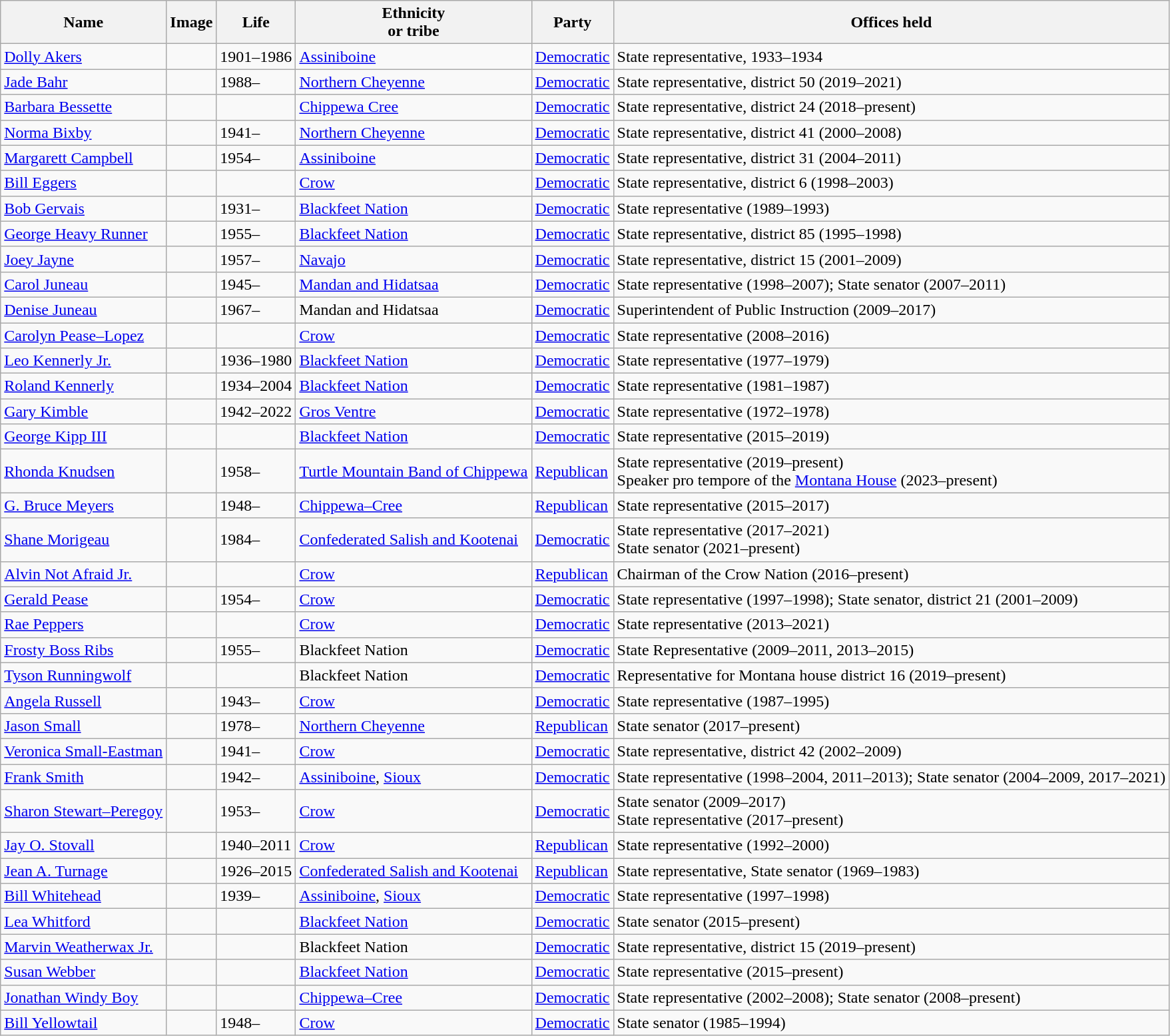<table class="wikitable">
<tr>
<th>Name</th>
<th>Image</th>
<th>Life</th>
<th>Ethnicity<br>or tribe</th>
<th>Party</th>
<th>Offices held</th>
</tr>
<tr>
<td style="white-space:nowrap;"><a href='#'>Dolly Akers</a></td>
<td></td>
<td>1901–1986</td>
<td><a href='#'>Assiniboine</a></td>
<td><a href='#'>Democratic</a></td>
<td>State representative, 1933–1934</td>
</tr>
<tr>
<td style="white-space:nowrap;"><a href='#'>Jade Bahr</a></td>
<td></td>
<td>1988–</td>
<td><a href='#'>Northern Cheyenne</a></td>
<td><a href='#'>Democratic</a></td>
<td>State representative, district 50 (2019–2021)</td>
</tr>
<tr>
<td style="white-space:nowrap;"><a href='#'>Barbara Bessette</a></td>
<td></td>
<td></td>
<td><a href='#'>Chippewa Cree</a></td>
<td><a href='#'>Democratic</a></td>
<td>State representative, district 24 (2018–present)</td>
</tr>
<tr>
<td style="white-space:nowrap;"><a href='#'>Norma Bixby</a></td>
<td></td>
<td>1941–</td>
<td><a href='#'>Northern Cheyenne</a></td>
<td><a href='#'>Democratic</a></td>
<td>State representative, district 41 (2000–2008)</td>
</tr>
<tr>
<td style="white-space:nowrap;"><a href='#'>Margarett Campbell</a></td>
<td></td>
<td>1954–</td>
<td><a href='#'>Assiniboine</a></td>
<td><a href='#'>Democratic</a></td>
<td>State representative, district 31 (2004–2011)</td>
</tr>
<tr>
<td style="white-space:nowrap;"><a href='#'>Bill Eggers</a></td>
<td></td>
<td></td>
<td><a href='#'>Crow</a></td>
<td><a href='#'>Democratic</a></td>
<td>State representative, district 6 (1998–2003)</td>
</tr>
<tr>
<td style="white-space:nowrap;"><a href='#'>Bob Gervais</a></td>
<td></td>
<td>1931–</td>
<td><a href='#'>Blackfeet Nation</a></td>
<td><a href='#'>Democratic</a></td>
<td>State representative (1989–1993)</td>
</tr>
<tr>
<td style="white-space:nowrap;"><a href='#'>George Heavy Runner</a></td>
<td></td>
<td>1955–</td>
<td><a href='#'>Blackfeet Nation</a></td>
<td><a href='#'>Democratic</a></td>
<td>State representative, district 85 (1995–1998)</td>
</tr>
<tr>
<td style="white-space:nowrap;"><a href='#'>Joey Jayne</a></td>
<td></td>
<td>1957–</td>
<td><a href='#'>Navajo</a></td>
<td><a href='#'>Democratic</a></td>
<td>State representative, district 15 (2001–2009)</td>
</tr>
<tr>
<td style="white-space:nowrap;"><a href='#'>Carol Juneau</a></td>
<td></td>
<td>1945–</td>
<td><a href='#'>Mandan and Hidatsaa</a></td>
<td><a href='#'>Democratic</a></td>
<td>State representative (1998–2007); State senator (2007–2011)</td>
</tr>
<tr>
<td style="white-space:nowrap;"><a href='#'>Denise Juneau</a></td>
<td></td>
<td>1967–</td>
<td>Mandan and Hidatsaa</td>
<td><a href='#'>Democratic</a></td>
<td>Superintendent of Public Instruction (2009–2017)</td>
</tr>
<tr>
<td style="white-space:nowrap;"><a href='#'>Carolyn Pease–Lopez</a></td>
<td></td>
<td></td>
<td><a href='#'>Crow</a></td>
<td><a href='#'>Democratic</a></td>
<td>State representative (2008–2016)</td>
</tr>
<tr>
<td style="white-space:nowrap;"><a href='#'>Leo Kennerly Jr.</a></td>
<td></td>
<td>1936–1980</td>
<td><a href='#'>Blackfeet Nation</a></td>
<td><a href='#'>Democratic</a></td>
<td>State representative (1977–1979)</td>
</tr>
<tr>
<td style="white-space:nowrap;"><a href='#'>Roland Kennerly</a></td>
<td></td>
<td>1934–2004</td>
<td><a href='#'>Blackfeet Nation</a></td>
<td><a href='#'>Democratic</a></td>
<td>State representative (1981–1987)</td>
</tr>
<tr>
<td style="white-space:nowrap;"><a href='#'>Gary Kimble</a></td>
<td></td>
<td>1942–2022</td>
<td><a href='#'>Gros Ventre</a></td>
<td><a href='#'>Democratic</a></td>
<td>State representative (1972–1978)</td>
</tr>
<tr>
<td style="white-space:nowrap;"><a href='#'>George Kipp III</a></td>
<td></td>
<td></td>
<td><a href='#'>Blackfeet Nation</a></td>
<td><a href='#'>Democratic</a></td>
<td>State representative (2015–2019)</td>
</tr>
<tr>
<td style="white-space:nowrap;"><a href='#'>Rhonda Knudsen</a></td>
<td></td>
<td>1958–</td>
<td><a href='#'>Turtle Mountain Band of Chippewa</a></td>
<td><a href='#'>Republican</a></td>
<td>State representative (2019–present)<br> Speaker pro tempore of the <a href='#'>Montana House</a> (2023–present)</td>
</tr>
<tr>
<td style="white-space:nowrap;"><a href='#'>G. Bruce Meyers</a></td>
<td></td>
<td>1948–</td>
<td><a href='#'>Chippewa–Cree</a></td>
<td><a href='#'>Republican</a></td>
<td>State representative (2015–2017)</td>
</tr>
<tr>
<td style="white-space:nowrap;"><a href='#'>Shane Morigeau</a></td>
<td></td>
<td>1984–</td>
<td><a href='#'>Confederated Salish and Kootenai</a></td>
<td><a href='#'>Democratic</a></td>
<td>State representative (2017–2021)<br>State senator (2021–present)</td>
</tr>
<tr>
<td style="white-space:nowrap;"><a href='#'>Alvin Not Afraid Jr.</a></td>
<td></td>
<td></td>
<td><a href='#'>Crow</a></td>
<td><a href='#'>Republican</a></td>
<td>Chairman of the Crow Nation (2016–present)</td>
</tr>
<tr>
<td style="white-space:nowrap;"><a href='#'>Gerald Pease</a></td>
<td></td>
<td>1954–</td>
<td><a href='#'>Crow</a></td>
<td><a href='#'>Democratic</a></td>
<td>State representative (1997–1998); State senator, district 21 (2001–2009)</td>
</tr>
<tr>
<td style="white-space:nowrap;"><a href='#'>Rae Peppers</a></td>
<td></td>
<td></td>
<td><a href='#'>Crow</a></td>
<td><a href='#'>Democratic</a></td>
<td>State representative (2013–2021)</td>
</tr>
<tr>
<td style="white-space:nowrap;"><a href='#'>Frosty Boss Ribs</a></td>
<td></td>
<td>1955–</td>
<td>Blackfeet Nation</td>
<td><a href='#'>Democratic</a></td>
<td>State Representative (2009–2011, 2013–2015)</td>
</tr>
<tr>
<td style="white-space:nowrap;"><a href='#'>Tyson Runningwolf</a></td>
<td></td>
<td></td>
<td>Blackfeet Nation</td>
<td><a href='#'>Democratic</a></td>
<td>Representative for Montana house district 16 (2019–present)</td>
</tr>
<tr>
<td style="white-space:nowrap;"><a href='#'>Angela Russell</a></td>
<td></td>
<td>1943–</td>
<td><a href='#'>Crow</a></td>
<td><a href='#'>Democratic</a></td>
<td>State representative (1987–1995)</td>
</tr>
<tr>
<td style="white-space:nowrap;"><a href='#'>Jason Small</a></td>
<td></td>
<td>1978–</td>
<td><a href='#'>Northern Cheyenne</a></td>
<td><a href='#'>Republican</a></td>
<td>State senator (2017–present)</td>
</tr>
<tr>
<td style="white-space:nowrap;"><a href='#'>Veronica Small-Eastman</a></td>
<td></td>
<td>1941–</td>
<td><a href='#'>Crow</a></td>
<td><a href='#'>Democratic</a></td>
<td>State representative, district 42 (2002–2009)</td>
</tr>
<tr>
<td style="white-space:nowrap;"><a href='#'>Frank Smith</a></td>
<td></td>
<td>1942–</td>
<td><a href='#'>Assiniboine</a>, <a href='#'>Sioux</a></td>
<td><a href='#'>Democratic</a></td>
<td>State representative (1998–2004, 2011–2013); State senator (2004–2009, 2017–2021)</td>
</tr>
<tr>
<td style="white-space:nowrap;"><a href='#'>Sharon Stewart–Peregoy</a></td>
<td></td>
<td>1953–</td>
<td><a href='#'>Crow</a></td>
<td><a href='#'>Democratic</a></td>
<td>State senator (2009–2017)<br>State representative (2017–present)</td>
</tr>
<tr>
<td style="white-space:nowrap;"><a href='#'>Jay O. Stovall</a></td>
<td></td>
<td>1940–2011</td>
<td><a href='#'>Crow</a></td>
<td><a href='#'>Republican</a></td>
<td>State representative (1992–2000)</td>
</tr>
<tr>
<td style="white-space:nowrap;"><a href='#'>Jean A. Turnage</a></td>
<td></td>
<td>1926–2015</td>
<td><a href='#'>Confederated Salish and Kootenai</a></td>
<td><a href='#'>Republican</a></td>
<td>State representative, State senator (1969–1983)</td>
</tr>
<tr>
<td style="white-space:nowrap;"><a href='#'>Bill Whitehead</a></td>
<td></td>
<td>1939–</td>
<td><a href='#'>Assiniboine</a>, <a href='#'>Sioux</a></td>
<td><a href='#'>Democratic</a></td>
<td>State representative (1997–1998)</td>
</tr>
<tr>
<td style="white-space:nowrap;"><a href='#'>Lea Whitford</a></td>
<td></td>
<td></td>
<td><a href='#'>Blackfeet Nation</a></td>
<td><a href='#'>Democratic</a></td>
<td>State senator (2015–present)</td>
</tr>
<tr>
<td style="white-space:nowrap;"><a href='#'>Marvin Weatherwax Jr.</a></td>
<td></td>
<td></td>
<td>Blackfeet Nation</td>
<td><a href='#'>Democratic</a></td>
<td>State representative, district 15 (2019–present)</td>
</tr>
<tr>
<td style="white-space:nowrap;"><a href='#'>Susan Webber</a></td>
<td></td>
<td></td>
<td><a href='#'>Blackfeet Nation</a></td>
<td><a href='#'>Democratic</a></td>
<td>State representative (2015–present)</td>
</tr>
<tr>
<td style="white-space:nowrap;"><a href='#'>Jonathan Windy Boy</a></td>
<td></td>
<td></td>
<td><a href='#'>Chippewa–Cree</a></td>
<td><a href='#'>Democratic</a></td>
<td>State representative (2002–2008); State senator (2008–present)</td>
</tr>
<tr>
<td style="white-space:nowrap;"><a href='#'>Bill Yellowtail</a></td>
<td></td>
<td>1948–</td>
<td><a href='#'>Crow</a></td>
<td><a href='#'>Democratic</a></td>
<td>State senator (1985–1994)</td>
</tr>
</table>
